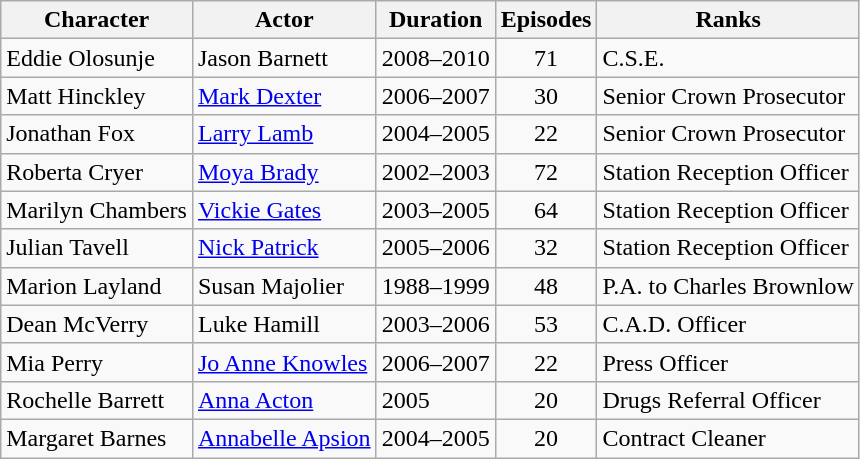<table class="wikitable sortable">
<tr>
<th scope=col>Character</th>
<th scope=col>Actor</th>
<th scope=col>Duration</th>
<th scope=col>Episodes</th>
<th scope=col>Ranks</th>
</tr>
<tr>
<td>Eddie Olosunje</td>
<td>Jason Barnett</td>
<td>2008–2010</td>
<td style="text-align:center;">71</td>
<td>C.S.E.</td>
</tr>
<tr>
<td>Matt Hinckley</td>
<td><a href='#'>Mark Dexter</a></td>
<td>2006–2007</td>
<td style="text-align:center;">30</td>
<td>Senior Crown Prosecutor</td>
</tr>
<tr>
<td>Jonathan Fox</td>
<td><a href='#'>Larry Lamb</a></td>
<td>2004–2005</td>
<td style="text-align:center;">22</td>
<td>Senior Crown Prosecutor</td>
</tr>
<tr>
<td>Roberta Cryer</td>
<td><a href='#'>Moya Brady</a></td>
<td>2002–2003</td>
<td style="text-align:center;">72</td>
<td>Station Reception Officer</td>
</tr>
<tr>
<td>Marilyn Chambers</td>
<td><a href='#'>Vickie Gates</a></td>
<td>2003–2005</td>
<td style="text-align:center;">64</td>
<td>Station Reception Officer</td>
</tr>
<tr>
<td>Julian Tavell</td>
<td><a href='#'>Nick Patrick</a></td>
<td>2005–2006</td>
<td style="text-align:center;">32</td>
<td>Station Reception Officer</td>
</tr>
<tr>
<td>Marion Layland</td>
<td>Susan Majolier</td>
<td>1988–1999</td>
<td style="text-align:center;">48</td>
<td>P.A. to Charles Brownlow</td>
</tr>
<tr>
<td>Dean McVerry</td>
<td>Luke Hamill</td>
<td>2003–2006</td>
<td style="text-align:center;">53</td>
<td>C.A.D. Officer</td>
</tr>
<tr>
<td>Mia Perry</td>
<td><a href='#'>Jo Anne Knowles</a></td>
<td>2006–2007</td>
<td style="text-align:center;">22</td>
<td>Press Officer</td>
</tr>
<tr>
<td>Rochelle Barrett</td>
<td><a href='#'>Anna Acton</a></td>
<td>2005</td>
<td style="text-align:center;">20</td>
<td>Drugs Referral Officer</td>
</tr>
<tr>
<td>Margaret Barnes</td>
<td><a href='#'>Annabelle Apsion</a></td>
<td>2004–2005</td>
<td style="text-align:center;">20</td>
<td>Contract Cleaner</td>
</tr>
</table>
